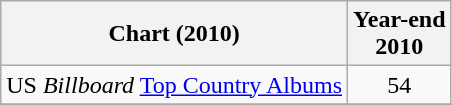<table class="wikitable">
<tr>
<th>Chart (2010)</th>
<th>Year-end<br>2010</th>
</tr>
<tr>
<td>US <em>Billboard</em> <a href='#'>Top Country Albums</a></td>
<td align="center">54</td>
</tr>
<tr>
</tr>
</table>
